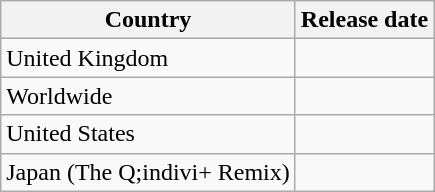<table class="wikitable">
<tr>
<th>Country</th>
<th>Release date</th>
</tr>
<tr>
<td>United Kingdom</td>
<td></td>
</tr>
<tr>
<td>Worldwide</td>
<td></td>
</tr>
<tr>
<td>United States</td>
<td></td>
</tr>
<tr>
<td>Japan (The Q;indivi+ Remix)</td>
<td></td>
</tr>
</table>
